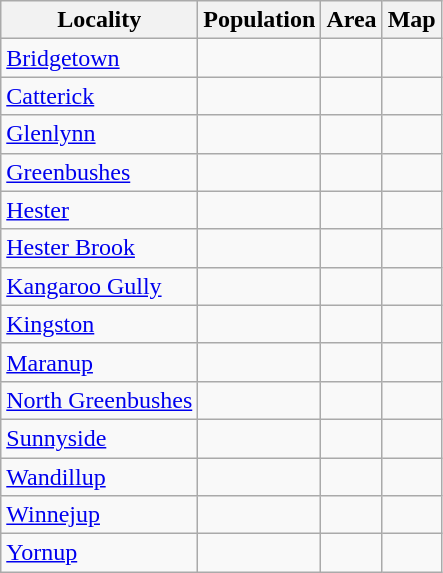<table class="wikitable sortable">
<tr>
<th>Locality</th>
<th data-sort-type=number>Population</th>
<th data-sort-type=number>Area</th>
<th>Map</th>
</tr>
<tr>
<td><a href='#'>Bridgetown</a></td>
<td></td>
<td></td>
<td></td>
</tr>
<tr>
<td><a href='#'>Catterick</a></td>
<td></td>
<td></td>
<td></td>
</tr>
<tr>
<td><a href='#'>Glenlynn</a></td>
<td></td>
<td></td>
<td></td>
</tr>
<tr>
<td><a href='#'>Greenbushes</a></td>
<td></td>
<td></td>
<td></td>
</tr>
<tr>
<td><a href='#'>Hester</a></td>
<td></td>
<td></td>
<td></td>
</tr>
<tr>
<td><a href='#'>Hester Brook</a></td>
<td></td>
<td></td>
<td></td>
</tr>
<tr>
<td><a href='#'>Kangaroo Gully</a></td>
<td></td>
<td></td>
<td></td>
</tr>
<tr>
<td><a href='#'>Kingston</a></td>
<td></td>
<td></td>
<td></td>
</tr>
<tr>
<td><a href='#'>Maranup</a></td>
<td></td>
<td></td>
<td></td>
</tr>
<tr>
<td><a href='#'>North Greenbushes</a></td>
<td></td>
<td></td>
<td></td>
</tr>
<tr>
<td><a href='#'>Sunnyside</a></td>
<td></td>
<td></td>
<td></td>
</tr>
<tr>
<td><a href='#'>Wandillup</a></td>
<td></td>
<td></td>
<td></td>
</tr>
<tr>
<td><a href='#'>Winnejup</a></td>
<td></td>
<td></td>
<td></td>
</tr>
<tr>
<td><a href='#'>Yornup</a></td>
<td></td>
<td></td>
<td></td>
</tr>
</table>
